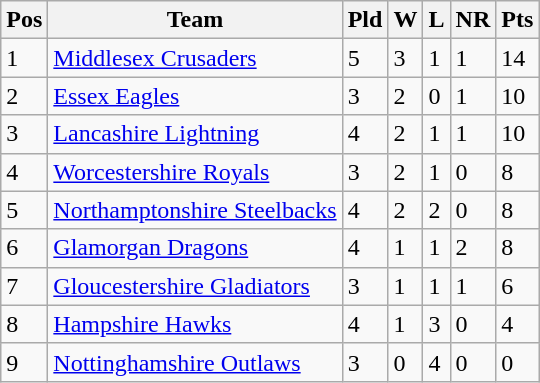<table class="wikitable">
<tr>
<th>Pos</th>
<th>Team</th>
<th>Pld</th>
<th>W</th>
<th>L</th>
<th>NR</th>
<th>Pts</th>
</tr>
<tr>
<td>1</td>
<td><a href='#'>Middlesex Crusaders</a></td>
<td>5</td>
<td>3</td>
<td>1</td>
<td>1</td>
<td>14</td>
</tr>
<tr>
<td>2</td>
<td><a href='#'>Essex Eagles</a></td>
<td>3</td>
<td>2</td>
<td>0</td>
<td>1</td>
<td>10</td>
</tr>
<tr>
<td>3</td>
<td><a href='#'>Lancashire Lightning</a></td>
<td>4</td>
<td>2</td>
<td>1</td>
<td>1</td>
<td>10</td>
</tr>
<tr>
<td>4</td>
<td><a href='#'>Worcestershire Royals</a></td>
<td>3</td>
<td>2</td>
<td>1</td>
<td>0</td>
<td>8</td>
</tr>
<tr>
<td>5</td>
<td><a href='#'>Northamptonshire Steelbacks</a></td>
<td>4</td>
<td>2</td>
<td>2</td>
<td>0</td>
<td>8</td>
</tr>
<tr>
<td>6</td>
<td><a href='#'>Glamorgan Dragons</a></td>
<td>4</td>
<td>1</td>
<td>1</td>
<td>2</td>
<td>8</td>
</tr>
<tr>
<td>7</td>
<td><a href='#'>Gloucestershire Gladiators</a></td>
<td>3</td>
<td>1</td>
<td>1</td>
<td>1</td>
<td>6</td>
</tr>
<tr>
<td>8</td>
<td><a href='#'>Hampshire Hawks</a></td>
<td>4</td>
<td>1</td>
<td>3</td>
<td>0</td>
<td>4</td>
</tr>
<tr>
<td>9</td>
<td><a href='#'>Nottinghamshire Outlaws</a></td>
<td>3</td>
<td>0</td>
<td>4</td>
<td>0</td>
<td>0</td>
</tr>
</table>
